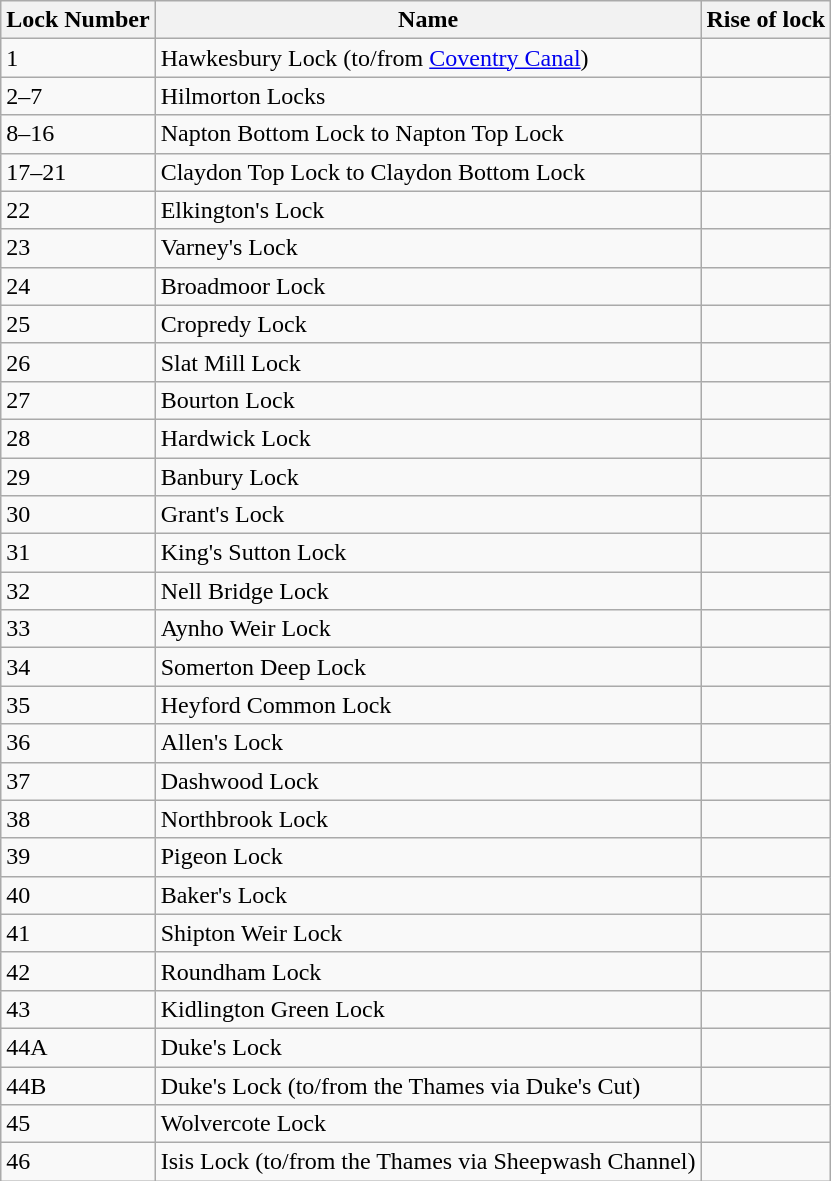<table class="wikitable">
<tr>
<th>Lock Number</th>
<th>Name</th>
<th>Rise of lock</th>
</tr>
<tr>
<td>1</td>
<td>Hawkesbury Lock (to/from <a href='#'>Coventry Canal</a>)</td>
<td></td>
</tr>
<tr>
<td>2–7</td>
<td>Hilmorton Locks</td>
<td></td>
</tr>
<tr>
<td>8–16</td>
<td>Napton Bottom Lock to Napton Top Lock</td>
<td></td>
</tr>
<tr>
<td>17–21</td>
<td>Claydon Top Lock to Claydon Bottom Lock</td>
<td></td>
</tr>
<tr>
<td>22</td>
<td>Elkington's Lock</td>
<td></td>
</tr>
<tr>
<td>23</td>
<td>Varney's Lock</td>
<td></td>
</tr>
<tr>
<td>24</td>
<td>Broadmoor Lock</td>
<td></td>
</tr>
<tr>
<td>25</td>
<td>Cropredy Lock</td>
<td></td>
</tr>
<tr>
<td>26</td>
<td>Slat Mill Lock</td>
<td></td>
</tr>
<tr>
<td>27</td>
<td>Bourton Lock</td>
<td></td>
</tr>
<tr>
<td>28</td>
<td>Hardwick Lock</td>
<td></td>
</tr>
<tr>
<td>29</td>
<td>Banbury Lock</td>
<td></td>
</tr>
<tr>
<td>30</td>
<td>Grant's Lock</td>
<td></td>
</tr>
<tr>
<td>31</td>
<td>King's Sutton Lock</td>
<td></td>
</tr>
<tr>
<td>32</td>
<td>Nell Bridge Lock</td>
<td></td>
</tr>
<tr>
<td>33</td>
<td>Aynho Weir Lock</td>
<td></td>
</tr>
<tr>
<td>34</td>
<td>Somerton Deep Lock</td>
<td></td>
</tr>
<tr>
<td>35</td>
<td>Heyford Common Lock</td>
<td></td>
</tr>
<tr>
<td>36</td>
<td>Allen's Lock</td>
<td></td>
</tr>
<tr>
<td>37</td>
<td>Dashwood Lock</td>
<td></td>
</tr>
<tr>
<td>38</td>
<td>Northbrook Lock</td>
<td></td>
</tr>
<tr>
<td>39</td>
<td>Pigeon Lock</td>
<td></td>
</tr>
<tr>
<td>40</td>
<td>Baker's Lock</td>
<td></td>
</tr>
<tr>
<td>41</td>
<td>Shipton Weir Lock</td>
<td></td>
</tr>
<tr>
<td>42</td>
<td>Roundham Lock</td>
<td></td>
</tr>
<tr>
<td>43</td>
<td>Kidlington Green Lock</td>
<td></td>
</tr>
<tr>
<td>44A</td>
<td>Duke's Lock</td>
<td></td>
</tr>
<tr>
<td>44B</td>
<td>Duke's Lock (to/from the Thames via Duke's Cut)</td>
<td></td>
</tr>
<tr>
<td>45</td>
<td>Wolvercote Lock</td>
<td></td>
</tr>
<tr>
<td>46</td>
<td>Isis Lock (to/from the Thames via Sheepwash Channel)</td>
<td></td>
</tr>
</table>
